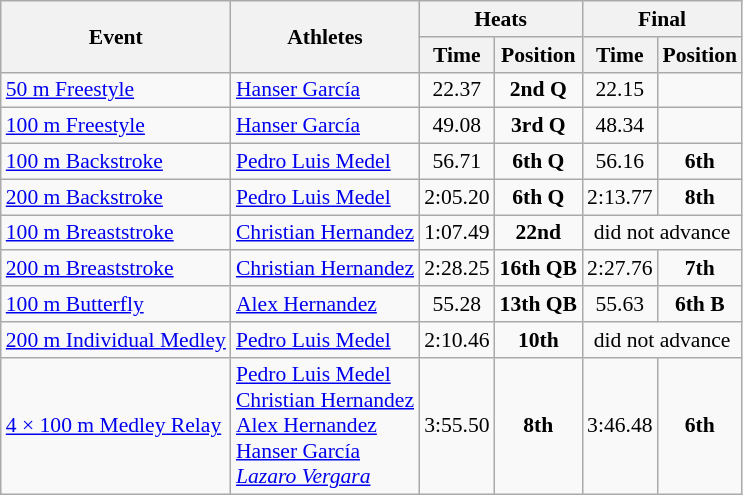<table class="wikitable" style="font-size:90%">
<tr>
<th rowspan=2>Event</th>
<th rowspan=2>Athletes</th>
<th colspan=2>Heats</th>
<th colspan=2>Final</th>
</tr>
<tr>
<th>Time</th>
<th>Position</th>
<th>Time</th>
<th>Position</th>
</tr>
<tr>
<td><a href='#'>50 m Freestyle</a></td>
<td><a href='#'>Hanser García</a></td>
<td align=center>22.37</td>
<td align=center><strong>2nd Q</strong></td>
<td align=center>22.15</td>
<td align=center></td>
</tr>
<tr>
<td><a href='#'>100 m Freestyle</a></td>
<td><a href='#'>Hanser García</a></td>
<td align=center>49.08</td>
<td align=center><strong>3rd Q</strong></td>
<td align=center>48.34</td>
<td align=center></td>
</tr>
<tr>
<td><a href='#'>100 m Backstroke</a></td>
<td><a href='#'>Pedro Luis Medel</a></td>
<td align=center>56.71</td>
<td align=center><strong>6th Q</strong></td>
<td align=center>56.16</td>
<td align=center><strong>6th</strong></td>
</tr>
<tr>
<td><a href='#'>200 m Backstroke</a></td>
<td><a href='#'>Pedro Luis Medel</a></td>
<td align=center>2:05.20</td>
<td align=center><strong>6th Q</strong></td>
<td align=center>2:13.77</td>
<td align=center><strong>8th</strong></td>
</tr>
<tr>
<td><a href='#'>100 m Breaststroke</a></td>
<td><a href='#'>Christian Hernandez</a></td>
<td align=center>1:07.49</td>
<td align=center><strong>22nd</strong></td>
<td align=center colspan=2>did not advance</td>
</tr>
<tr>
<td><a href='#'>200 m Breaststroke</a></td>
<td><a href='#'>Christian Hernandez</a></td>
<td align=center>2:28.25</td>
<td align=center><strong>16th QB</strong></td>
<td align=center>2:27.76</td>
<td align=center><strong>7th</strong></td>
</tr>
<tr>
<td><a href='#'>100 m Butterfly</a></td>
<td><a href='#'>Alex Hernandez</a></td>
<td align=center>55.28</td>
<td align=center><strong>13th QB</strong></td>
<td align=center>55.63</td>
<td align=center><strong>6th B</strong></td>
</tr>
<tr>
<td><a href='#'>200 m Individual Medley</a></td>
<td><a href='#'>Pedro Luis Medel</a></td>
<td align=center>2:10.46</td>
<td align=center><strong>10th</strong></td>
<td align=center colspan=2>did not advance</td>
</tr>
<tr>
<td><a href='#'>4 × 100 m Medley Relay</a></td>
<td><a href='#'>Pedro Luis Medel</a><br><a href='#'>Christian Hernandez</a><br><a href='#'>Alex Hernandez</a><br><a href='#'>Hanser García</a><br><em><a href='#'>Lazaro Vergara</a></em></td>
<td align=center>3:55.50</td>
<td align=center><strong>8th</strong></td>
<td align=center>3:46.48</td>
<td align=center><strong>6th</strong></td>
</tr>
</table>
